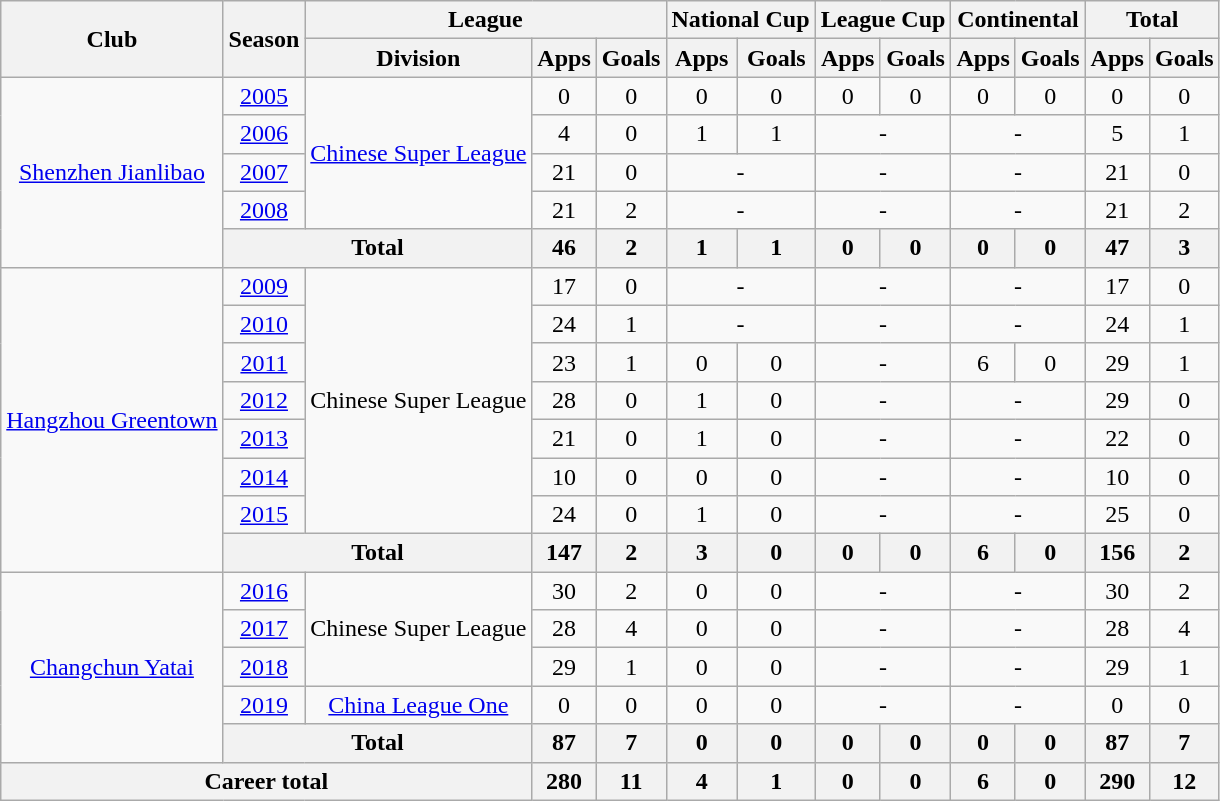<table class="wikitable" style="text-align: center">
<tr>
<th rowspan="2">Club</th>
<th rowspan="2">Season</th>
<th colspan="3">League</th>
<th colspan="2">National Cup</th>
<th colspan="2">League Cup</th>
<th colspan="2">Continental</th>
<th colspan="2">Total</th>
</tr>
<tr>
<th>Division</th>
<th>Apps</th>
<th>Goals</th>
<th>Apps</th>
<th>Goals</th>
<th>Apps</th>
<th>Goals</th>
<th>Apps</th>
<th>Goals</th>
<th>Apps</th>
<th>Goals</th>
</tr>
<tr>
<td rowspan=5><a href='#'>Shenzhen Jianlibao</a></td>
<td><a href='#'>2005</a></td>
<td rowspan=4><a href='#'>Chinese Super League</a></td>
<td>0</td>
<td>0</td>
<td>0</td>
<td>0</td>
<td>0</td>
<td>0</td>
<td>0</td>
<td>0</td>
<td>0</td>
<td>0</td>
</tr>
<tr>
<td><a href='#'>2006</a></td>
<td>4</td>
<td>0</td>
<td>1</td>
<td>1</td>
<td colspan="2">-</td>
<td colspan="2">-</td>
<td>5</td>
<td>1</td>
</tr>
<tr>
<td><a href='#'>2007</a></td>
<td>21</td>
<td>0</td>
<td colspan="2">-</td>
<td colspan="2">-</td>
<td colspan="2">-</td>
<td>21</td>
<td>0</td>
</tr>
<tr>
<td><a href='#'>2008</a></td>
<td>21</td>
<td>2</td>
<td colspan="2">-</td>
<td colspan="2">-</td>
<td colspan="2">-</td>
<td>21</td>
<td>2</td>
</tr>
<tr>
<th colspan="2">Total</th>
<th>46</th>
<th>2</th>
<th>1</th>
<th>1</th>
<th>0</th>
<th>0</th>
<th>0</th>
<th>0</th>
<th>47</th>
<th>3</th>
</tr>
<tr>
<td rowspan=8><a href='#'>Hangzhou Greentown</a></td>
<td><a href='#'>2009</a></td>
<td rowspan=7>Chinese Super League</td>
<td>17</td>
<td>0</td>
<td colspan="2">-</td>
<td colspan="2">-</td>
<td colspan="2">-</td>
<td>17</td>
<td>0</td>
</tr>
<tr>
<td><a href='#'>2010</a></td>
<td>24</td>
<td>1</td>
<td colspan="2">-</td>
<td colspan="2">-</td>
<td colspan="2">-</td>
<td>24</td>
<td>1</td>
</tr>
<tr>
<td><a href='#'>2011</a></td>
<td>23</td>
<td>1</td>
<td>0</td>
<td>0</td>
<td colspan="2">-</td>
<td>6</td>
<td>0</td>
<td>29</td>
<td>1</td>
</tr>
<tr>
<td><a href='#'>2012</a></td>
<td>28</td>
<td>0</td>
<td>1</td>
<td>0</td>
<td colspan="2">-</td>
<td colspan="2">-</td>
<td>29</td>
<td>0</td>
</tr>
<tr>
<td><a href='#'>2013</a></td>
<td>21</td>
<td>0</td>
<td>1</td>
<td>0</td>
<td colspan="2">-</td>
<td colspan="2">-</td>
<td>22</td>
<td>0</td>
</tr>
<tr>
<td><a href='#'>2014</a></td>
<td>10</td>
<td>0</td>
<td>0</td>
<td>0</td>
<td colspan="2">-</td>
<td colspan="2">-</td>
<td>10</td>
<td>0</td>
</tr>
<tr>
<td><a href='#'>2015</a></td>
<td>24</td>
<td>0</td>
<td>1</td>
<td>0</td>
<td colspan="2">-</td>
<td colspan="2">-</td>
<td>25</td>
<td>0</td>
</tr>
<tr>
<th colspan="2">Total</th>
<th>147</th>
<th>2</th>
<th>3</th>
<th>0</th>
<th>0</th>
<th>0</th>
<th>6</th>
<th>0</th>
<th>156</th>
<th>2</th>
</tr>
<tr>
<td rowspan=5><a href='#'>Changchun Yatai</a></td>
<td><a href='#'>2016</a></td>
<td rowspan=3>Chinese Super League</td>
<td>30</td>
<td>2</td>
<td>0</td>
<td>0</td>
<td colspan="2">-</td>
<td colspan="2">-</td>
<td>30</td>
<td>2</td>
</tr>
<tr>
<td><a href='#'>2017</a></td>
<td>28</td>
<td>4</td>
<td>0</td>
<td>0</td>
<td colspan="2">-</td>
<td colspan="2">-</td>
<td>28</td>
<td>4</td>
</tr>
<tr>
<td><a href='#'>2018</a></td>
<td>29</td>
<td>1</td>
<td>0</td>
<td>0</td>
<td colspan="2">-</td>
<td colspan="2">-</td>
<td>29</td>
<td>1</td>
</tr>
<tr>
<td><a href='#'>2019</a></td>
<td><a href='#'>China League One</a></td>
<td>0</td>
<td>0</td>
<td>0</td>
<td>0</td>
<td colspan="2">-</td>
<td colspan="2">-</td>
<td>0</td>
<td>0</td>
</tr>
<tr>
<th colspan="2">Total</th>
<th>87</th>
<th>7</th>
<th>0</th>
<th>0</th>
<th>0</th>
<th>0</th>
<th>0</th>
<th>0</th>
<th>87</th>
<th>7</th>
</tr>
<tr>
<th colspan=3>Career total</th>
<th>280</th>
<th>11</th>
<th>4</th>
<th>1</th>
<th>0</th>
<th>0</th>
<th>6</th>
<th>0</th>
<th>290</th>
<th>12</th>
</tr>
</table>
